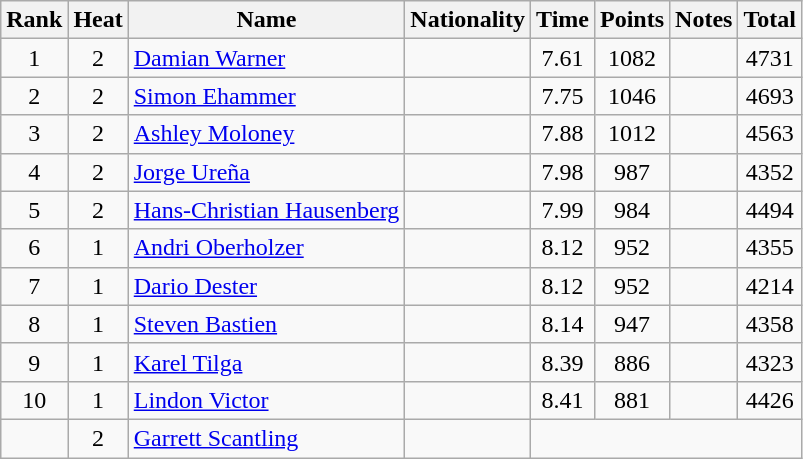<table class="wikitable sortable" style="text-align:center">
<tr>
<th>Rank</th>
<th>Heat</th>
<th>Name</th>
<th>Nationality</th>
<th>Time</th>
<th>Points</th>
<th>Notes</th>
<th>Total</th>
</tr>
<tr>
<td>1</td>
<td>2</td>
<td align="left"><a href='#'>Damian Warner</a></td>
<td align=left></td>
<td>7.61</td>
<td>1082</td>
<td></td>
<td>4731</td>
</tr>
<tr>
<td>2</td>
<td>2</td>
<td align="left"><a href='#'>Simon Ehammer</a></td>
<td align=left></td>
<td>7.75</td>
<td>1046</td>
<td></td>
<td>4693</td>
</tr>
<tr>
<td>3</td>
<td>2</td>
<td align="left"><a href='#'>Ashley Moloney</a></td>
<td align=left></td>
<td>7.88</td>
<td>1012</td>
<td></td>
<td>4563</td>
</tr>
<tr>
<td>4</td>
<td>2</td>
<td align="left"><a href='#'>Jorge Ureña</a></td>
<td align=left></td>
<td>7.98</td>
<td>987</td>
<td></td>
<td>4352</td>
</tr>
<tr>
<td>5</td>
<td>2</td>
<td align="left"><a href='#'>Hans-Christian Hausenberg</a></td>
<td align=left></td>
<td>7.99</td>
<td>984</td>
<td></td>
<td>4494</td>
</tr>
<tr>
<td>6</td>
<td>1</td>
<td align="left"><a href='#'>Andri Oberholzer</a></td>
<td align=left></td>
<td>8.12</td>
<td>952</td>
<td></td>
<td>4355</td>
</tr>
<tr>
<td>7</td>
<td>1</td>
<td align="left"><a href='#'>Dario Dester</a></td>
<td align=left></td>
<td>8.12</td>
<td>952</td>
<td></td>
<td>4214</td>
</tr>
<tr>
<td>8</td>
<td>1</td>
<td align="left"><a href='#'>Steven Bastien</a></td>
<td align=left></td>
<td>8.14</td>
<td>947</td>
<td></td>
<td>4358</td>
</tr>
<tr>
<td>9</td>
<td>1</td>
<td align="left"><a href='#'>Karel Tilga</a></td>
<td align=left></td>
<td>8.39</td>
<td>886</td>
<td></td>
<td>4323</td>
</tr>
<tr>
<td>10</td>
<td>1</td>
<td align="left"><a href='#'>Lindon Victor</a></td>
<td align=left></td>
<td>8.41</td>
<td>881</td>
<td></td>
<td>4426</td>
</tr>
<tr>
<td></td>
<td>2</td>
<td align="left"><a href='#'>Garrett Scantling</a></td>
<td align=left></td>
<td colspan=4></td>
</tr>
</table>
